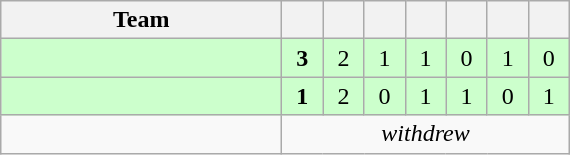<table class="wikitable" style="text-align: center;">
<tr>
<th width=180>Team</th>
<th width=20></th>
<th width=20></th>
<th width=20></th>
<th width=20></th>
<th width=20></th>
<th width=20></th>
<th width=20></th>
</tr>
<tr bgcolor=ccffcc>
<td align=left></td>
<td><strong>3</strong></td>
<td>2</td>
<td>1</td>
<td>1</td>
<td>0</td>
<td>1</td>
<td>0</td>
</tr>
<tr bgcolor=ccffcc>
<td align=left></td>
<td><strong>1</strong></td>
<td>2</td>
<td>0</td>
<td>1</td>
<td>1</td>
<td>0</td>
<td>1</td>
</tr>
<tr>
<td align=left></td>
<td colspan="8"><em>withdrew</em></td>
</tr>
</table>
